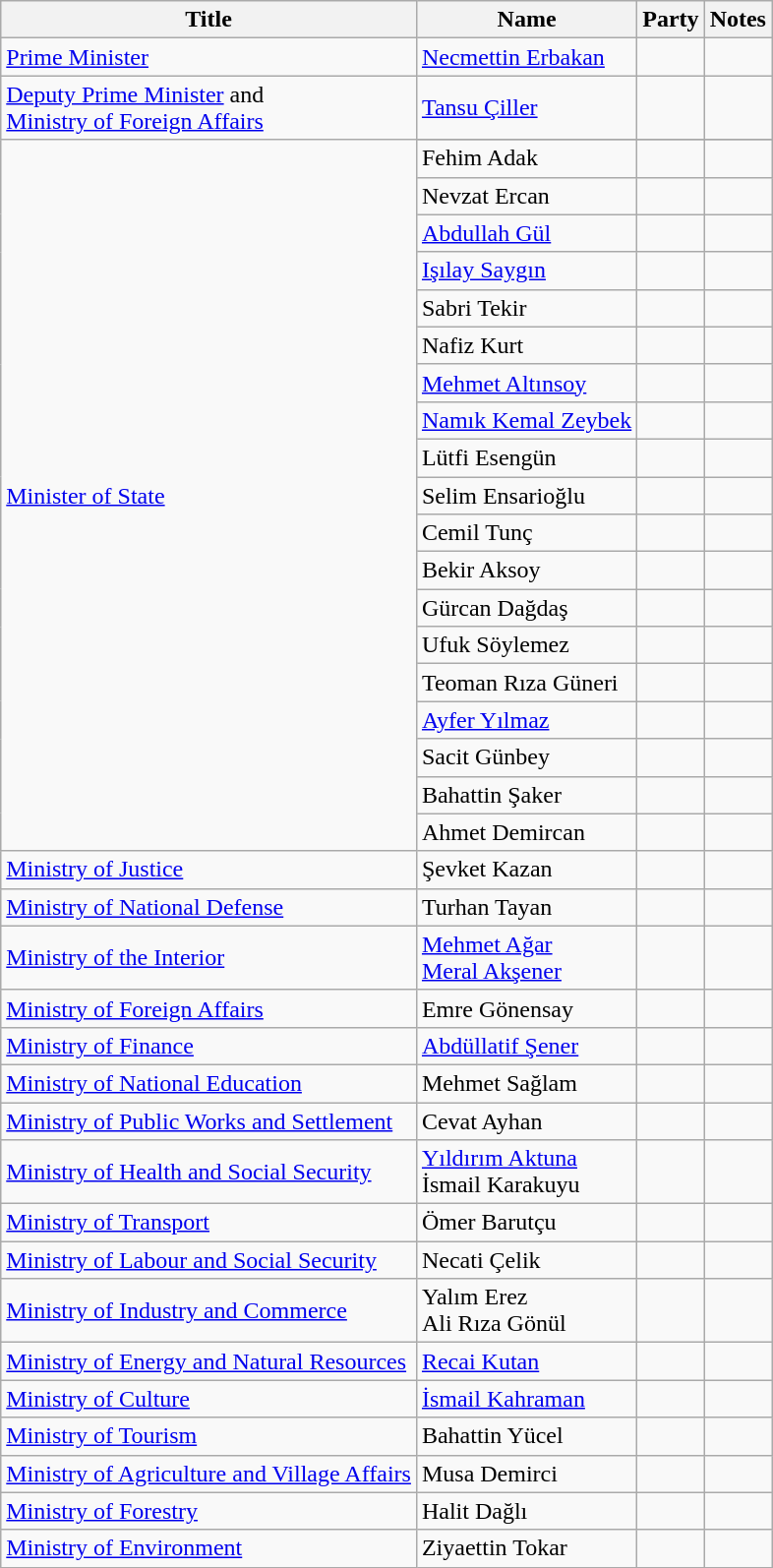<table class="wikitable">
<tr>
<th>Title</th>
<th>Name</th>
<th>Party</th>
<th>Notes</th>
</tr>
<tr>
<td><a href='#'>Prime Minister</a></td>
<td><a href='#'>Necmettin Erbakan</a></td>
<td></td>
<td></td>
</tr>
<tr>
<td><a href='#'>Deputy Prime Minister</a> and <br><a href='#'>Ministry of Foreign Affairs</a></td>
<td><a href='#'>Tansu Çiller</a></td>
<td></td>
<td></td>
</tr>
<tr>
<td rowspan="20" style="text-align:left;"><a href='#'>Minister of State</a></td>
</tr>
<tr>
<td>Fehim Adak</td>
<td></td>
<td></td>
</tr>
<tr>
<td>Nevzat Ercan</td>
<td></td>
<td></td>
</tr>
<tr>
<td><a href='#'>Abdullah Gül</a></td>
<td></td>
<td></td>
</tr>
<tr>
<td><a href='#'>Işılay Saygın</a></td>
<td></td>
<td></td>
</tr>
<tr>
<td>Sabri Tekir</td>
<td></td>
<td></td>
</tr>
<tr>
<td>Nafiz Kurt</td>
<td></td>
<td></td>
</tr>
<tr>
<td><a href='#'>Mehmet Altınsoy</a></td>
<td></td>
<td></td>
</tr>
<tr>
<td><a href='#'>Namık Kemal Zeybek</a></td>
<td></td>
<td></td>
</tr>
<tr>
<td>Lütfi Esengün</td>
<td></td>
<td></td>
</tr>
<tr>
<td>Selim Ensarioğlu</td>
<td></td>
<td></td>
</tr>
<tr>
<td>Cemil Tunç</td>
<td></td>
<td></td>
</tr>
<tr>
<td>Bekir Aksoy</td>
<td></td>
<td></td>
</tr>
<tr>
<td>Gürcan Dağdaş</td>
<td></td>
<td></td>
</tr>
<tr>
<td>Ufuk Söylemez</td>
<td></td>
<td></td>
</tr>
<tr>
<td>Teoman Rıza Güneri</td>
<td></td>
<td></td>
</tr>
<tr>
<td><a href='#'>Ayfer Yılmaz</a></td>
<td></td>
<td></td>
</tr>
<tr>
<td>Sacit Günbey</td>
<td></td>
<td></td>
</tr>
<tr>
<td>Bahattin Şaker</td>
<td></td>
<td></td>
</tr>
<tr>
<td>Ahmet Demircan</td>
<td></td>
<td></td>
</tr>
<tr>
<td><a href='#'>Ministry of Justice</a></td>
<td>Şevket Kazan</td>
<td></td>
<td></td>
</tr>
<tr>
<td><a href='#'>Ministry of National Defense</a></td>
<td>Turhan Tayan</td>
<td></td>
<td></td>
</tr>
<tr>
<td><a href='#'>Ministry of the Interior</a></td>
<td><a href='#'>Mehmet Ağar</a><br><a href='#'>Meral Akşener</a></td>
<td></td>
<td></td>
</tr>
<tr>
<td><a href='#'>Ministry of Foreign Affairs</a></td>
<td>Emre Gönensay</td>
<td></td>
<td></td>
</tr>
<tr>
<td><a href='#'>Ministry of Finance</a></td>
<td><a href='#'>Abdüllatif Şener</a></td>
<td></td>
<td></td>
</tr>
<tr>
<td><a href='#'>Ministry of National Education</a></td>
<td>Mehmet Sağlam</td>
<td></td>
<td></td>
</tr>
<tr>
<td><a href='#'>Ministry of Public Works and Settlement</a></td>
<td>Cevat Ayhan</td>
<td></td>
<td></td>
</tr>
<tr>
<td><a href='#'>Ministry of Health and Social Security</a></td>
<td><a href='#'>Yıldırım Aktuna</a><br>İsmail Karakuyu</td>
<td></td>
<td></td>
</tr>
<tr>
<td><a href='#'>Ministry of Transport</a></td>
<td>Ömer Barutçu</td>
<td></td>
<td></td>
</tr>
<tr>
<td><a href='#'>Ministry of Labour and Social Security</a></td>
<td>Necati Çelik</td>
<td></td>
<td></td>
</tr>
<tr>
<td><a href='#'>Ministry of Industry and Commerce</a></td>
<td>Yalım Erez<br>Ali Rıza Gönül</td>
<td></td>
<td></td>
</tr>
<tr>
<td><a href='#'>Ministry of Energy and Natural Resources</a></td>
<td><a href='#'>Recai Kutan</a></td>
<td></td>
<td></td>
</tr>
<tr>
<td><a href='#'>Ministry of Culture</a></td>
<td><a href='#'>İsmail Kahraman</a></td>
<td></td>
<td></td>
</tr>
<tr>
<td><a href='#'>Ministry of Tourism</a></td>
<td>Bahattin Yücel</td>
<td></td>
<td></td>
</tr>
<tr>
<td><a href='#'>Ministry of Agriculture and Village Affairs</a></td>
<td>Musa Demirci</td>
<td></td>
<td></td>
</tr>
<tr>
<td><a href='#'>Ministry of Forestry</a></td>
<td>Halit Dağlı</td>
<td></td>
<td></td>
</tr>
<tr>
<td><a href='#'>Ministry of Environment</a></td>
<td>Ziyaettin Tokar</td>
<td></td>
<td></td>
</tr>
</table>
